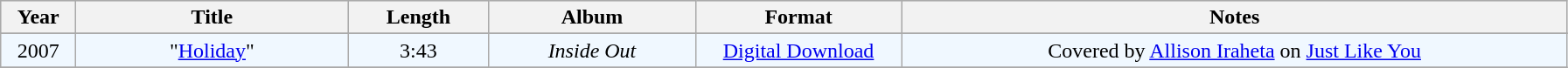<table class="wikitable"|width=100%>
<tr bgcolor="#CCCCCC">
<th width="50" rowspan="1">Year</th>
<th width="200" rowspan="1">Title</th>
<th width="100" rowspan="1">Length</th>
<th width="150" rowspan="1">Album</th>
<th width="150" rowspan="1">Format</th>
<th width="500" rowspan="1">Notes</th>
</tr>
<tr>
</tr>
<tr bgcolor="#F0F8FF">
<td align="center" valign="top">2007</td>
<td align="center" valign="top">"<a href='#'>Holiday</a>"</td>
<td align="center" valign="top">3:43</td>
<td align="center" valign="top"><em>Inside Out</em></td>
<td align="center" valign="top"><a href='#'>Digital Download</a></td>
<td align="center" valign="top">Covered by <a href='#'>Allison Iraheta</a> on <a href='#'>Just Like You</a></td>
</tr>
<tr>
</tr>
</table>
